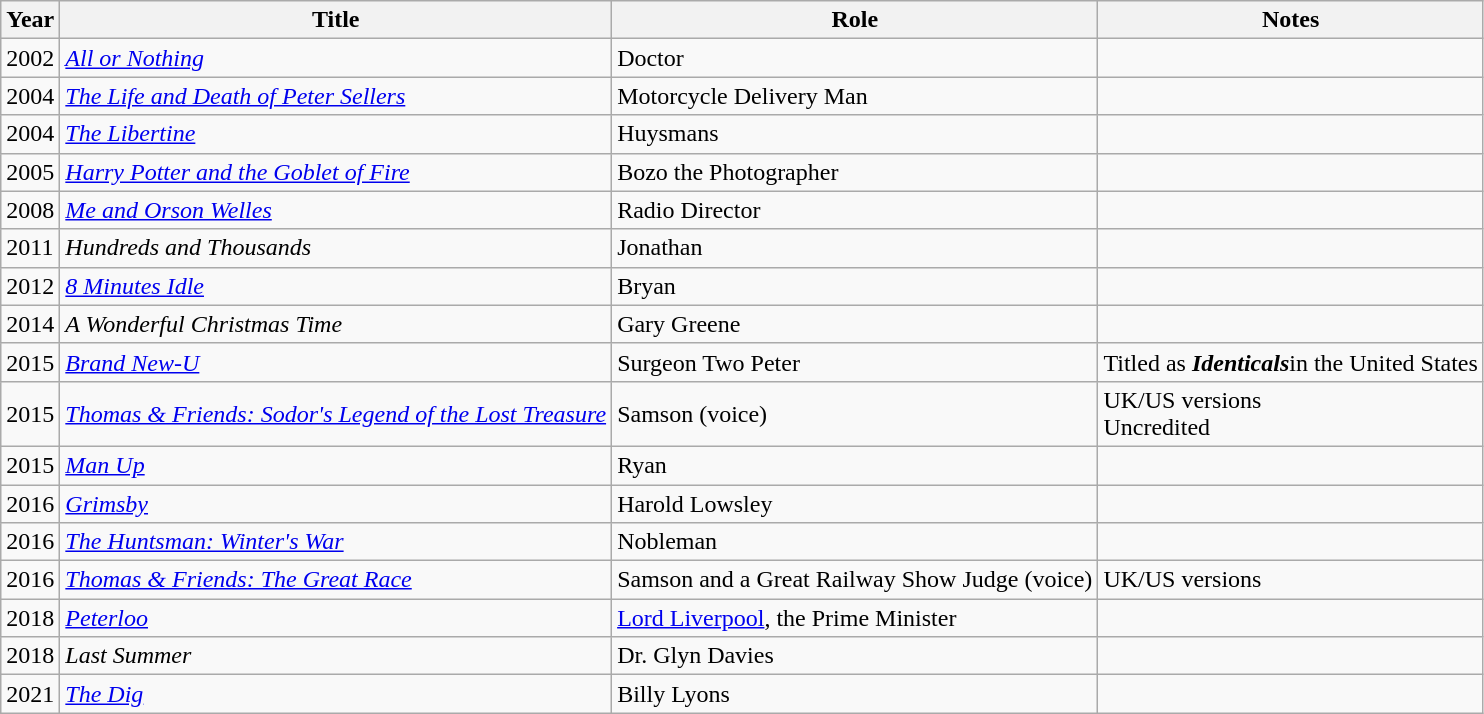<table class="wikitable sortable">
<tr>
<th>Year</th>
<th>Title</th>
<th>Role</th>
<th>Notes</th>
</tr>
<tr>
<td>2002</td>
<td><em><a href='#'>All or Nothing</a></em></td>
<td>Doctor</td>
<td></td>
</tr>
<tr>
<td>2004</td>
<td><em><a href='#'>The Life and Death of Peter Sellers</a></em></td>
<td>Motorcycle Delivery Man</td>
<td></td>
</tr>
<tr>
<td>2004</td>
<td><em><a href='#'>The Libertine</a></em></td>
<td>Huysmans</td>
<td></td>
</tr>
<tr>
<td>2005</td>
<td><em><a href='#'>Harry Potter and the Goblet of Fire</a></em></td>
<td>Bozo the Photographer</td>
<td></td>
</tr>
<tr>
<td>2008</td>
<td><em><a href='#'>Me and Orson Welles</a></em></td>
<td>Radio Director</td>
<td></td>
</tr>
<tr>
<td>2011</td>
<td><em>Hundreds and Thousands</em></td>
<td>Jonathan</td>
<td></td>
</tr>
<tr>
<td>2012</td>
<td><em><a href='#'>8 Minutes Idle</a></em></td>
<td>Bryan</td>
<td></td>
</tr>
<tr>
<td>2014</td>
<td><em>A Wonderful Christmas Time</em></td>
<td>Gary Greene</td>
<td></td>
</tr>
<tr>
<td>2015</td>
<td><em><a href='#'>Brand New-U</a></em></td>
<td>Surgeon Two Peter</td>
<td>Titled as <strong><em>Identicals</em></strong>in the United States</td>
</tr>
<tr>
<td>2015</td>
<td><em><a href='#'>Thomas & Friends: Sodor's Legend of the Lost Treasure</a></em></td>
<td>Samson (voice)</td>
<td>UK/US versions<br>Uncredited</td>
</tr>
<tr>
<td>2015</td>
<td><em><a href='#'>Man Up</a></em></td>
<td>Ryan</td>
<td></td>
</tr>
<tr>
<td>2016</td>
<td><em><a href='#'>Grimsby</a></em></td>
<td>Harold Lowsley</td>
<td></td>
</tr>
<tr>
<td>2016</td>
<td><em><a href='#'>The Huntsman: Winter's War</a></em></td>
<td>Nobleman</td>
<td></td>
</tr>
<tr>
<td>2016</td>
<td><em><a href='#'>Thomas & Friends: The Great Race</a></em></td>
<td>Samson and a Great Railway Show Judge (voice)</td>
<td>UK/US versions</td>
</tr>
<tr>
<td>2018</td>
<td><em><a href='#'>Peterloo</a></em></td>
<td><a href='#'>Lord Liverpool</a>, the Prime Minister</td>
<td></td>
</tr>
<tr>
<td>2018</td>
<td><em>Last Summer</em></td>
<td>Dr. Glyn Davies</td>
<td></td>
</tr>
<tr>
<td>2021</td>
<td><em><a href='#'>The Dig</a></em></td>
<td>Billy Lyons</td>
<td></td>
</tr>
</table>
